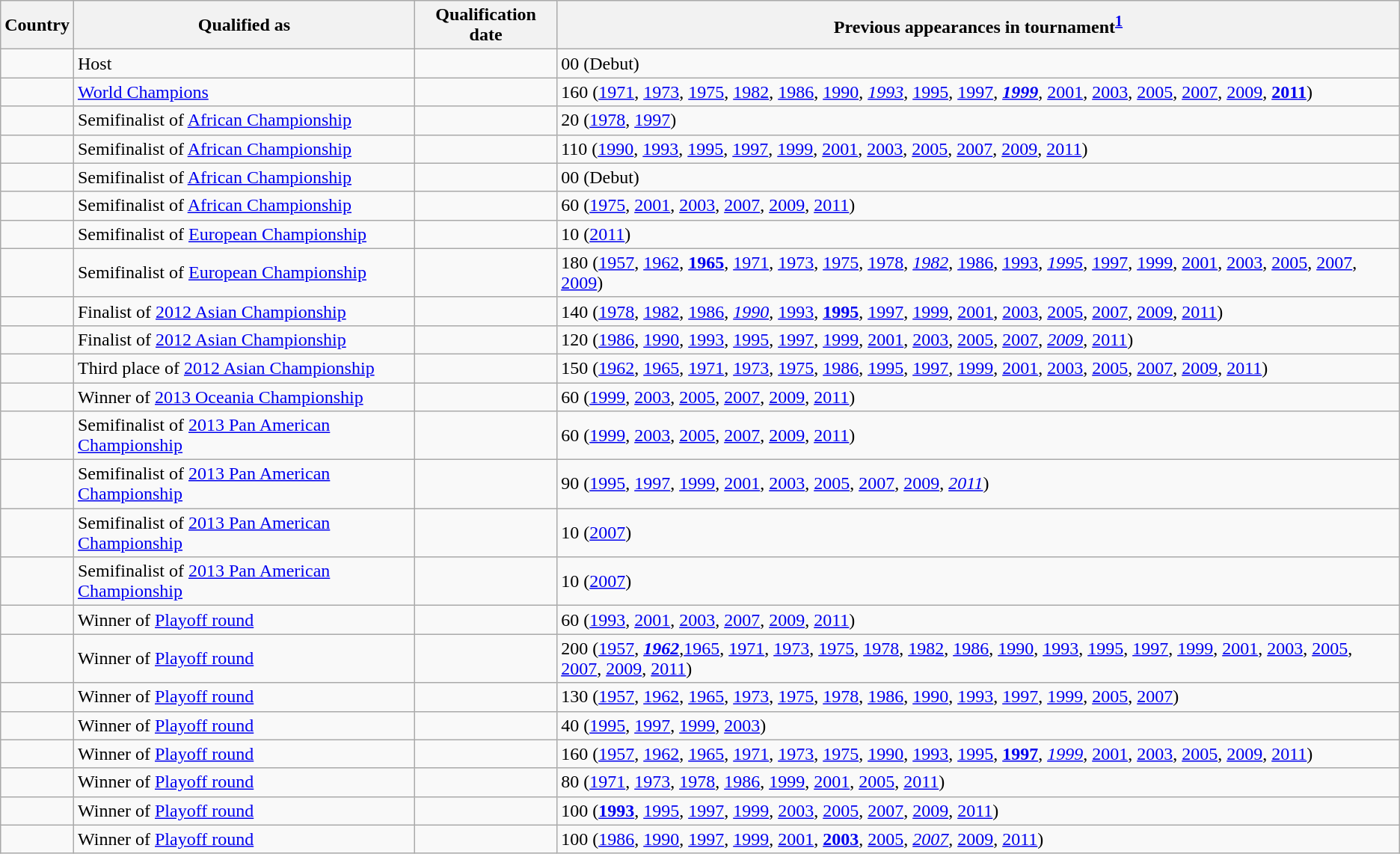<table class="wikitable sortable">
<tr>
<th>Country</th>
<th class="unsortable">Qualified as</th>
<th>Qualification date</th>
<th class="unsortable">Previous appearances in tournament<sup><a href='#'>1</a></sup></th>
</tr>
<tr>
<td></td>
<td>Host</td>
<td></td>
<td>0<span>0</span> (Debut)</td>
</tr>
<tr>
<td></td>
<td><a href='#'>World Champions</a></td>
<td></td>
<td>16<span>0</span> (<a href='#'>1971</a>, <a href='#'>1973</a>, <a href='#'>1975</a>, <a href='#'>1982</a>, <a href='#'>1986</a>, <a href='#'>1990</a>, <em><a href='#'>1993</a></em>, <a href='#'>1995</a>, <a href='#'>1997</a>, <strong><em><a href='#'>1999</a></em></strong>, <a href='#'>2001</a>, <a href='#'>2003</a>, <a href='#'>2005</a>, <a href='#'>2007</a>, <a href='#'>2009</a>, <strong><a href='#'>2011</a></strong>)</td>
</tr>
<tr>
<td></td>
<td>Semifinalist of <a href='#'>African Championship</a></td>
<td></td>
<td>2<span>0</span> (<a href='#'>1978</a>, <a href='#'>1997</a>)</td>
</tr>
<tr>
<td></td>
<td>Semifinalist of <a href='#'>African Championship</a></td>
<td></td>
<td>11<span>0</span> (<a href='#'>1990</a>, <a href='#'>1993</a>, <a href='#'>1995</a>, <a href='#'>1997</a>, <a href='#'>1999</a>, <a href='#'>2001</a>, <a href='#'>2003</a>, <a href='#'>2005</a>, <a href='#'>2007</a>, <a href='#'>2009</a>, <a href='#'>2011</a>)</td>
</tr>
<tr>
<td></td>
<td>Semifinalist of <a href='#'>African Championship</a></td>
<td></td>
<td>0<span>0</span> (Debut)</td>
</tr>
<tr>
<td></td>
<td>Semifinalist of <a href='#'>African Championship</a></td>
<td></td>
<td>6<span>0</span> (<a href='#'>1975</a>, <a href='#'>2001</a>, <a href='#'>2003</a>, <a href='#'>2007</a>, <a href='#'>2009</a>, <a href='#'>2011</a>)</td>
</tr>
<tr>
<td></td>
<td>Semifinalist of <a href='#'>European Championship</a></td>
<td></td>
<td>1<span>0</span> (<a href='#'>2011</a>)</td>
</tr>
<tr>
<td></td>
<td>Semifinalist of <a href='#'>European Championship</a></td>
<td></td>
<td>18<span>0</span> (<a href='#'>1957</a>, <a href='#'>1962</a>, <strong><a href='#'>1965</a></strong>, <a href='#'>1971</a>, <a href='#'>1973</a>, <a href='#'>1975</a>, <a href='#'>1978</a>, <em><a href='#'>1982</a></em>, <a href='#'>1986</a>, <a href='#'>1993</a>, <em><a href='#'>1995</a></em>, <a href='#'>1997</a>, <a href='#'>1999</a>, <a href='#'>2001</a>, <a href='#'>2003</a>, <a href='#'>2005</a>, <a href='#'>2007</a>, <a href='#'>2009</a>)</td>
</tr>
<tr>
<td></td>
<td>Finalist of <a href='#'>2012 Asian Championship</a></td>
<td></td>
<td>14<span>0</span> (<a href='#'>1978</a>, <a href='#'>1982</a>, <a href='#'>1986</a>, <em><a href='#'>1990</a></em>, <a href='#'>1993</a>, <strong><a href='#'>1995</a></strong>, <a href='#'>1997</a>, <a href='#'>1999</a>, <a href='#'>2001</a>, <a href='#'>2003</a>, <a href='#'>2005</a>, <a href='#'>2007</a>, <a href='#'>2009</a>, <a href='#'>2011</a>)</td>
</tr>
<tr>
<td></td>
<td>Finalist of <a href='#'>2012 Asian Championship</a></td>
<td></td>
<td>12<span>0</span> (<a href='#'>1986</a>, <a href='#'>1990</a>, <a href='#'>1993</a>, <a href='#'>1995</a>, <a href='#'>1997</a>, <a href='#'>1999</a>, <a href='#'>2001</a>, <a href='#'>2003</a>, <a href='#'>2005</a>, <a href='#'>2007</a>, <em><a href='#'>2009</a></em>, <a href='#'>2011</a>)</td>
</tr>
<tr>
<td></td>
<td>Third place of <a href='#'>2012 Asian Championship</a></td>
<td></td>
<td>15<span>0</span> (<a href='#'>1962</a>, <a href='#'>1965</a>, <a href='#'>1971</a>, <a href='#'>1973</a>, <a href='#'>1975</a>, <a href='#'>1986</a>, <a href='#'>1995</a>, <a href='#'>1997</a>, <a href='#'>1999</a>, <a href='#'>2001</a>, <a href='#'>2003</a>, <a href='#'>2005</a>, <a href='#'>2007</a>, <a href='#'>2009</a>, <a href='#'>2011</a>)</td>
</tr>
<tr>
<td></td>
<td>Winner of <a href='#'>2013 Oceania Championship</a></td>
<td></td>
<td>6<span>0</span> (<a href='#'>1999</a>, <a href='#'>2003</a>, <a href='#'>2005</a>, <a href='#'>2007</a>, <a href='#'>2009</a>, <a href='#'>2011</a>)</td>
</tr>
<tr>
<td></td>
<td>Semifinalist of <a href='#'>2013 Pan American Championship</a></td>
<td></td>
<td>6<span>0</span> (<a href='#'>1999</a>, <a href='#'>2003</a>, <a href='#'>2005</a>, <a href='#'>2007</a>, <a href='#'>2009</a>, <a href='#'>2011</a>)</td>
</tr>
<tr>
<td></td>
<td>Semifinalist of <a href='#'>2013 Pan American Championship</a></td>
<td></td>
<td>9<span>0</span> (<a href='#'>1995</a>, <a href='#'>1997</a>, <a href='#'>1999</a>, <a href='#'>2001</a>, <a href='#'>2003</a>, <a href='#'>2005</a>, <a href='#'>2007</a>, <a href='#'>2009</a>, <em><a href='#'>2011</a></em>)</td>
</tr>
<tr>
<td></td>
<td>Semifinalist of <a href='#'>2013 Pan American Championship</a></td>
<td></td>
<td>1<span>0</span> (<a href='#'>2007</a>)</td>
</tr>
<tr>
<td></td>
<td>Semifinalist of <a href='#'>2013 Pan American Championship</a></td>
<td></td>
<td>1<span>0</span> (<a href='#'>2007</a>)</td>
</tr>
<tr>
<td></td>
<td>Winner of <a href='#'>Playoff round</a></td>
<td></td>
<td>6<span>0</span> (<a href='#'>1993</a>, <a href='#'>2001</a>, <a href='#'>2003</a>, <a href='#'>2007</a>, <a href='#'>2009</a>, <a href='#'>2011</a>)</td>
</tr>
<tr>
<td></td>
<td>Winner of <a href='#'>Playoff round</a></td>
<td></td>
<td>20<span>0</span> (<a href='#'>1957</a>, <strong><em><a href='#'>1962</a></em></strong>,<a href='#'>1965</a>, <a href='#'>1971</a>, <a href='#'>1973</a>, <a href='#'>1975</a>, <a href='#'>1978</a>, <a href='#'>1982</a>, <a href='#'>1986</a>, <a href='#'>1990</a>, <a href='#'>1993</a>, <a href='#'>1995</a>, <a href='#'>1997</a>, <a href='#'>1999</a>, <a href='#'>2001</a>, <a href='#'>2003</a>, <a href='#'>2005</a>, <a href='#'>2007</a>, <a href='#'>2009</a>, <a href='#'>2011</a>)</td>
</tr>
<tr>
<td></td>
<td>Winner of <a href='#'>Playoff round</a></td>
<td></td>
<td>13<span>0</span> (<a href='#'>1957</a>, <a href='#'>1962</a>, <a href='#'>1965</a>, <a href='#'>1973</a>, <a href='#'>1975</a>, <a href='#'>1978</a>, <a href='#'>1986</a>, <a href='#'>1990</a>, <a href='#'>1993</a>, <a href='#'>1997</a>, <a href='#'>1999</a>, <a href='#'>2005</a>, <a href='#'>2007</a>)</td>
</tr>
<tr>
<td></td>
<td>Winner of <a href='#'>Playoff round</a></td>
<td></td>
<td>4<span>0</span> (<a href='#'>1995</a>, <a href='#'>1997</a>, <a href='#'>1999</a>, <a href='#'>2003</a>)</td>
</tr>
<tr>
<td></td>
<td>Winner of <a href='#'>Playoff round</a></td>
<td></td>
<td>16<span>0</span> (<a href='#'>1957</a>, <a href='#'>1962</a>, <a href='#'>1965</a>, <a href='#'>1971</a>, <a href='#'>1973</a>, <a href='#'>1975</a>, <a href='#'>1990</a>, <a href='#'>1993</a>, <a href='#'>1995</a>, <strong><a href='#'>1997</a></strong>, <em><a href='#'>1999</a></em>, <a href='#'>2001</a>, <a href='#'>2003</a>, <a href='#'>2005</a>, <a href='#'>2009</a>, <a href='#'>2011</a>)</td>
</tr>
<tr>
<td></td>
<td>Winner of <a href='#'>Playoff round</a></td>
<td></td>
<td>8<span>0</span> (<a href='#'>1971</a>, <a href='#'>1973</a>, <a href='#'>1978</a>, <a href='#'>1986</a>, <a href='#'>1999</a>, <a href='#'>2001</a>, <a href='#'>2005</a>, <a href='#'>2011</a>)</td>
</tr>
<tr>
<td></td>
<td>Winner of <a href='#'>Playoff round</a></td>
<td></td>
<td>10<span>0</span> (<strong><a href='#'>1993</a></strong>, <a href='#'>1995</a>, <a href='#'>1997</a>, <a href='#'>1999</a>, <a href='#'>2003</a>, <a href='#'>2005</a>, <a href='#'>2007</a>, <a href='#'>2009</a>, <a href='#'>2011</a>)</td>
</tr>
<tr>
<td></td>
<td>Winner of <a href='#'>Playoff round</a></td>
<td></td>
<td>10<span>0</span> (<a href='#'>1986</a>, <a href='#'>1990</a>, <a href='#'>1997</a>, <a href='#'>1999</a>, <a href='#'>2001</a>, <strong><a href='#'>2003</a></strong>, <a href='#'>2005</a>, <em><a href='#'>2007</a></em>, <a href='#'>2009</a>, <a href='#'>2011</a>)</td>
</tr>
</table>
